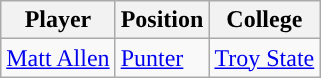<table class="wikitable">
<tr>
<th>Player</th>
<th>Position</th>
<th>College</th>
</tr>
<tr>
<td><a href='#'>Matt Allen</a></td>
<td><a href='#'>Punter</a></td>
<td><a href='#'>Troy State</a></td>
</tr>
</table>
